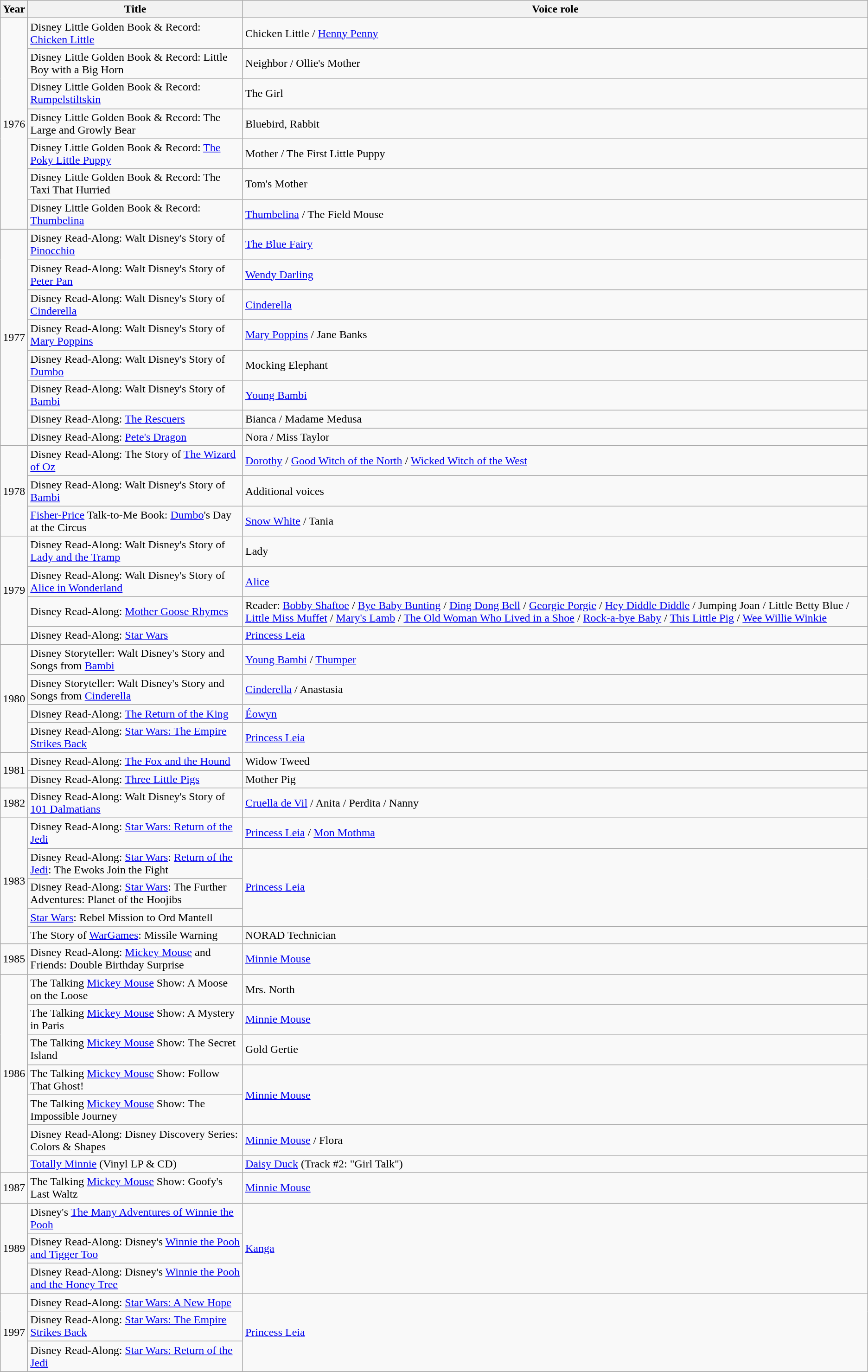<table class="wikitable">
<tr>
<th>Year</th>
<th>Title</th>
<th>Voice role</th>
</tr>
<tr>
<td rowspan= "7">1976</td>
<td>Disney Little Golden Book & Record: <a href='#'>Chicken Little</a></td>
<td>Chicken Little / <a href='#'>Henny Penny</a></td>
</tr>
<tr>
<td>Disney Little Golden Book & Record: Little Boy with a Big Horn</td>
<td>Neighbor / Ollie's Mother</td>
</tr>
<tr>
<td>Disney Little Golden Book & Record: <a href='#'>Rumpelstiltskin</a></td>
<td>The Girl</td>
</tr>
<tr>
<td>Disney Little Golden Book & Record: The Large and Growly Bear</td>
<td>Bluebird, Rabbit</td>
</tr>
<tr>
<td>Disney Little Golden Book & Record: <a href='#'>The Poky Little Puppy</a></td>
<td>Mother / The First Little Puppy</td>
</tr>
<tr>
<td>Disney Little Golden Book & Record: The Taxi That Hurried</td>
<td>Tom's Mother</td>
</tr>
<tr>
<td>Disney Little Golden Book & Record: <a href='#'>Thumbelina</a></td>
<td><a href='#'>Thumbelina</a> / The Field Mouse</td>
</tr>
<tr>
<td rowspan="8">1977</td>
<td>Disney Read-Along: Walt Disney's Story of <a href='#'>Pinocchio</a></td>
<td><a href='#'>The Blue Fairy</a></td>
</tr>
<tr>
<td>Disney Read-Along: Walt Disney's Story of <a href='#'>Peter Pan</a></td>
<td><a href='#'>Wendy Darling</a></td>
</tr>
<tr>
<td>Disney Read-Along: Walt Disney's Story of <a href='#'>Cinderella</a></td>
<td><a href='#'>Cinderella</a></td>
</tr>
<tr>
<td>Disney Read-Along: Walt Disney's Story of <a href='#'>Mary Poppins</a></td>
<td><a href='#'>Mary Poppins</a> / Jane Banks</td>
</tr>
<tr>
<td>Disney Read-Along: Walt Disney's Story of <a href='#'>Dumbo</a></td>
<td>Mocking Elephant</td>
</tr>
<tr>
<td>Disney Read-Along: Walt Disney's Story of <a href='#'>Bambi</a></td>
<td><a href='#'>Young Bambi</a></td>
</tr>
<tr>
<td>Disney Read-Along: <a href='#'>The Rescuers</a></td>
<td>Bianca / Madame Medusa</td>
</tr>
<tr>
<td>Disney Read-Along: <a href='#'>Pete's Dragon</a></td>
<td>Nora / Miss Taylor</td>
</tr>
<tr>
<td rowspan="3">1978</td>
<td>Disney Read-Along: The Story of <a href='#'>The Wizard of Oz</a></td>
<td><a href='#'>Dorothy</a> / <a href='#'>Good Witch of the North</a> / <a href='#'>Wicked Witch of the West</a></td>
</tr>
<tr>
<td>Disney Read-Along: Walt Disney's Story of <a href='#'>Bambi</a></td>
<td>Additional voices</td>
</tr>
<tr>
<td><a href='#'>Fisher-Price</a> Talk-to-Me Book: <a href='#'>Dumbo</a>'s Day at the Circus</td>
<td><a href='#'>Snow White</a> / Tania</td>
</tr>
<tr>
<td rowspan="4">1979</td>
<td>Disney Read-Along: Walt Disney's Story of <a href='#'>Lady and the Tramp</a></td>
<td>Lady</td>
</tr>
<tr>
<td>Disney Read-Along: Walt Disney's Story of <a href='#'>Alice in Wonderland</a></td>
<td><a href='#'>Alice</a></td>
</tr>
<tr>
<td>Disney Read-Along: <a href='#'>Mother Goose Rhymes</a></td>
<td>Reader: <a href='#'>Bobby Shaftoe</a> / <a href='#'>Bye Baby Bunting</a> / <a href='#'>Ding Dong Bell</a> / <a href='#'>Georgie Porgie</a> / <a href='#'>Hey Diddle Diddle</a> / Jumping Joan / Little Betty Blue / <a href='#'>Little Miss Muffet</a> / <a href='#'>Mary's Lamb</a> / <a href='#'>The Old Woman Who Lived in a Shoe</a> / <a href='#'>Rock-a-bye Baby</a> / <a href='#'>This Little Pig</a> / <a href='#'>Wee Willie Winkie</a></td>
</tr>
<tr>
<td>Disney Read-Along: <a href='#'>Star Wars</a></td>
<td><a href='#'>Princess Leia</a></td>
</tr>
<tr>
<td rowspan="4">1980</td>
<td>Disney Storyteller: Walt Disney's Story and Songs from <a href='#'>Bambi</a></td>
<td><a href='#'>Young Bambi</a> / <a href='#'>Thumper</a></td>
</tr>
<tr>
<td>Disney Storyteller: Walt Disney's Story and Songs from <a href='#'>Cinderella</a></td>
<td><a href='#'>Cinderella</a> / Anastasia</td>
</tr>
<tr>
<td>Disney Read-Along: <a href='#'>The Return of the King</a></td>
<td><a href='#'>Éowyn</a></td>
</tr>
<tr>
<td>Disney Read-Along: <a href='#'>Star Wars: The Empire Strikes Back</a></td>
<td><a href='#'>Princess Leia</a></td>
</tr>
<tr>
<td rowspan="2">1981</td>
<td>Disney Read-Along: <a href='#'>The Fox and the Hound</a></td>
<td>Widow Tweed</td>
</tr>
<tr>
<td>Disney Read-Along: <a href='#'>Three Little Pigs</a></td>
<td>Mother Pig</td>
</tr>
<tr>
<td>1982</td>
<td>Disney Read-Along: Walt Disney's Story of <a href='#'>101 Dalmatians</a></td>
<td><a href='#'>Cruella de Vil</a> / Anita / Perdita / Nanny</td>
</tr>
<tr>
<td rowspan="5">1983</td>
<td>Disney Read-Along: <a href='#'>Star Wars: Return of the Jedi</a></td>
<td><a href='#'>Princess Leia</a> / <a href='#'>Mon Mothma</a></td>
</tr>
<tr>
<td>Disney Read-Along: <a href='#'>Star Wars</a>: <a href='#'>Return of the Jedi</a>: The Ewoks Join the Fight</td>
<td rowspan="3"><a href='#'>Princess Leia</a></td>
</tr>
<tr>
<td>Disney Read-Along: <a href='#'>Star Wars</a>: The Further Adventures: Planet of the Hoojibs</td>
</tr>
<tr>
<td><a href='#'>Star Wars</a>: Rebel Mission to Ord Mantell</td>
</tr>
<tr>
<td>The Story of <a href='#'>WarGames</a>: Missile Warning</td>
<td>NORAD Technician</td>
</tr>
<tr>
<td>1985</td>
<td>Disney Read-Along: <a href='#'>Mickey Mouse</a> and Friends: Double Birthday Surprise</td>
<td><a href='#'>Minnie Mouse</a></td>
</tr>
<tr>
<td rowspan="7">1986</td>
<td>The Talking <a href='#'>Mickey Mouse</a> Show: A Moose on the Loose</td>
<td>Mrs. North</td>
</tr>
<tr>
<td>The Talking <a href='#'>Mickey Mouse</a> Show: A Mystery in Paris</td>
<td><a href='#'>Minnie Mouse</a></td>
</tr>
<tr>
<td>The Talking <a href='#'>Mickey Mouse</a> Show: The Secret Island</td>
<td>Gold Gertie</td>
</tr>
<tr>
<td>The Talking <a href='#'>Mickey Mouse</a> Show: Follow That Ghost!</td>
<td rowspan="2"><a href='#'>Minnie Mouse</a></td>
</tr>
<tr>
<td>The Talking <a href='#'>Mickey Mouse</a> Show: The Impossible Journey</td>
</tr>
<tr>
<td>Disney Read-Along: Disney Discovery Series: Colors & Shapes</td>
<td><a href='#'>Minnie Mouse</a> / Flora</td>
</tr>
<tr>
<td><a href='#'>Totally Minnie</a> (Vinyl LP & CD)</td>
<td><a href='#'>Daisy Duck</a> (Track #2: "Girl Talk")</td>
</tr>
<tr>
<td>1987</td>
<td>The Talking <a href='#'>Mickey Mouse</a> Show: Goofy's Last Waltz</td>
<td><a href='#'>Minnie Mouse</a></td>
</tr>
<tr>
<td rowspan="3">1989</td>
<td>Disney's <a href='#'>The Many Adventures of Winnie the Pooh</a></td>
<td rowspan="3"><a href='#'>Kanga</a></td>
</tr>
<tr>
<td>Disney Read-Along: Disney's <a href='#'>Winnie the Pooh and Tigger Too</a></td>
</tr>
<tr>
<td>Disney Read-Along: Disney's <a href='#'>Winnie the Pooh and the Honey Tree</a></td>
</tr>
<tr>
<td rowspan="3">1997</td>
<td>Disney Read-Along: <a href='#'>Star Wars: A New Hope</a></td>
<td rowspan="3"><a href='#'>Princess Leia</a></td>
</tr>
<tr>
<td>Disney Read-Along: <a href='#'>Star Wars: The Empire Strikes Back</a></td>
</tr>
<tr>
<td>Disney Read-Along: <a href='#'>Star Wars: Return of the Jedi</a></td>
</tr>
<tr>
</tr>
</table>
